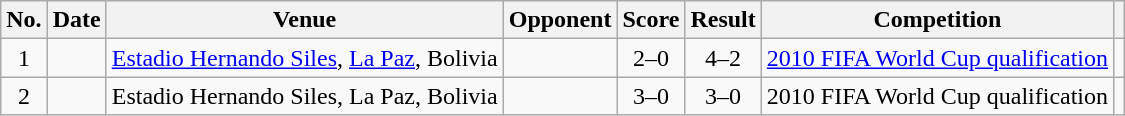<table class="wikitable sortable">
<tr>
<th scope="col">No.</th>
<th scope="col">Date</th>
<th scope="col">Venue</th>
<th scope="col">Opponent</th>
<th scope="col">Score</th>
<th scope="col">Result</th>
<th scope="col">Competition</th>
<th scope="col" class="unsortable"></th>
</tr>
<tr>
<td align="center">1</td>
<td></td>
<td><a href='#'>Estadio Hernando Siles</a>, <a href='#'>La Paz</a>, Bolivia</td>
<td></td>
<td align="center">2–0</td>
<td align="center">4–2</td>
<td><a href='#'>2010 FIFA World Cup qualification</a></td>
<td></td>
</tr>
<tr>
<td align="center">2</td>
<td></td>
<td>Estadio Hernando Siles, La Paz, Bolivia</td>
<td></td>
<td align="center">3–0</td>
<td align="center">3–0</td>
<td>2010 FIFA World Cup qualification</td>
<td></td>
</tr>
</table>
